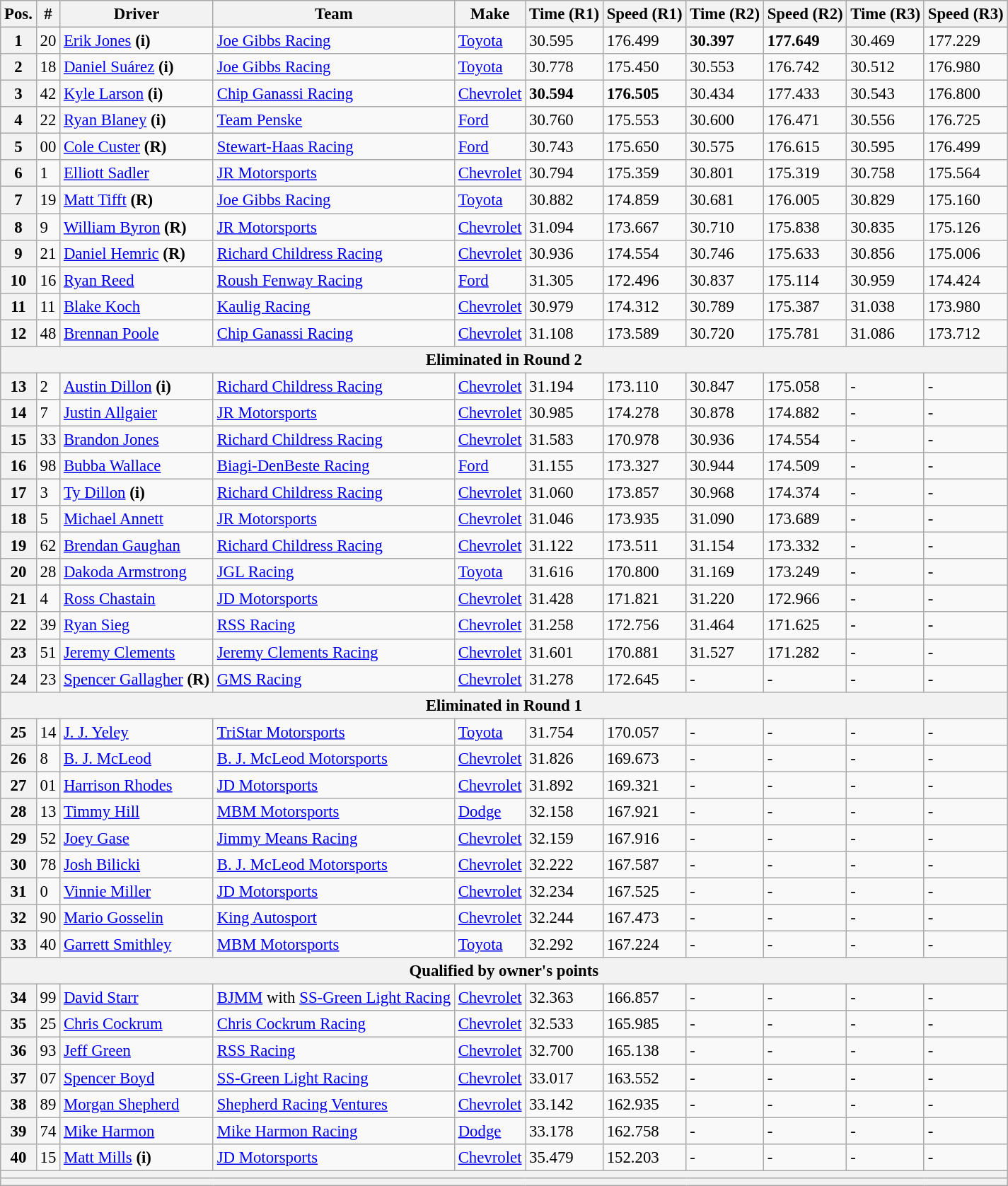<table class="wikitable" style="font-size:95%">
<tr>
<th>Pos.</th>
<th>#</th>
<th>Driver</th>
<th>Team</th>
<th>Make</th>
<th>Time (R1)</th>
<th>Speed (R1)</th>
<th>Time (R2)</th>
<th>Speed (R2)</th>
<th>Time (R3)</th>
<th>Speed (R3)</th>
</tr>
<tr>
<th>1</th>
<td>20</td>
<td><a href='#'>Erik Jones</a> <strong>(i)</strong></td>
<td><a href='#'>Joe Gibbs Racing</a></td>
<td><a href='#'>Toyota</a></td>
<td>30.595</td>
<td>176.499</td>
<td><strong>30.397</strong></td>
<td><strong>177.649</strong></td>
<td>30.469</td>
<td>177.229</td>
</tr>
<tr>
<th>2</th>
<td>18</td>
<td><a href='#'>Daniel Suárez</a> <strong>(i)</strong></td>
<td><a href='#'>Joe Gibbs Racing</a></td>
<td><a href='#'>Toyota</a></td>
<td>30.778</td>
<td>175.450</td>
<td>30.553</td>
<td>176.742</td>
<td>30.512</td>
<td>176.980</td>
</tr>
<tr>
<th>3</th>
<td>42</td>
<td><a href='#'>Kyle Larson</a> <strong>(i)</strong></td>
<td><a href='#'>Chip Ganassi Racing</a></td>
<td><a href='#'>Chevrolet</a></td>
<td><strong>30.594</strong></td>
<td><strong>176.505</strong></td>
<td>30.434</td>
<td>177.433</td>
<td>30.543</td>
<td>176.800</td>
</tr>
<tr>
<th>4</th>
<td>22</td>
<td><a href='#'>Ryan Blaney</a> <strong>(i)</strong></td>
<td><a href='#'>Team Penske</a></td>
<td><a href='#'>Ford</a></td>
<td>30.760</td>
<td>175.553</td>
<td>30.600</td>
<td>176.471</td>
<td>30.556</td>
<td>176.725</td>
</tr>
<tr>
<th>5</th>
<td>00</td>
<td><a href='#'>Cole Custer</a> <strong>(R)</strong></td>
<td><a href='#'>Stewart-Haas Racing</a></td>
<td><a href='#'>Ford</a></td>
<td>30.743</td>
<td>175.650</td>
<td>30.575</td>
<td>176.615</td>
<td>30.595</td>
<td>176.499</td>
</tr>
<tr>
<th>6</th>
<td>1</td>
<td><a href='#'>Elliott Sadler</a></td>
<td><a href='#'>JR Motorsports</a></td>
<td><a href='#'>Chevrolet</a></td>
<td>30.794</td>
<td>175.359</td>
<td>30.801</td>
<td>175.319</td>
<td>30.758</td>
<td>175.564</td>
</tr>
<tr>
<th>7</th>
<td>19</td>
<td><a href='#'>Matt Tifft</a> <strong>(R)</strong></td>
<td><a href='#'>Joe Gibbs Racing</a></td>
<td><a href='#'>Toyota</a></td>
<td>30.882</td>
<td>174.859</td>
<td>30.681</td>
<td>176.005</td>
<td>30.829</td>
<td>175.160</td>
</tr>
<tr>
<th>8</th>
<td>9</td>
<td><a href='#'>William Byron</a> <strong>(R)</strong></td>
<td><a href='#'>JR Motorsports</a></td>
<td><a href='#'>Chevrolet</a></td>
<td>31.094</td>
<td>173.667</td>
<td>30.710</td>
<td>175.838</td>
<td>30.835</td>
<td>175.126</td>
</tr>
<tr>
<th>9</th>
<td>21</td>
<td><a href='#'>Daniel Hemric</a> <strong>(R)</strong></td>
<td><a href='#'>Richard Childress Racing</a></td>
<td><a href='#'>Chevrolet</a></td>
<td>30.936</td>
<td>174.554</td>
<td>30.746</td>
<td>175.633</td>
<td>30.856</td>
<td>175.006</td>
</tr>
<tr>
<th>10</th>
<td>16</td>
<td><a href='#'>Ryan Reed</a></td>
<td><a href='#'>Roush Fenway Racing</a></td>
<td><a href='#'>Ford</a></td>
<td>31.305</td>
<td>172.496</td>
<td>30.837</td>
<td>175.114</td>
<td>30.959</td>
<td>174.424</td>
</tr>
<tr>
<th>11</th>
<td>11</td>
<td><a href='#'>Blake Koch</a></td>
<td><a href='#'>Kaulig Racing</a></td>
<td><a href='#'>Chevrolet</a></td>
<td>30.979</td>
<td>174.312</td>
<td>30.789</td>
<td>175.387</td>
<td>31.038</td>
<td>173.980</td>
</tr>
<tr>
<th>12</th>
<td>48</td>
<td><a href='#'>Brennan Poole</a></td>
<td><a href='#'>Chip Ganassi Racing</a></td>
<td><a href='#'>Chevrolet</a></td>
<td>31.108</td>
<td>173.589</td>
<td>30.720</td>
<td>175.781</td>
<td>31.086</td>
<td>173.712</td>
</tr>
<tr>
<th colspan="11">Eliminated in Round 2</th>
</tr>
<tr>
<th>13</th>
<td>2</td>
<td><a href='#'>Austin Dillon</a> <strong>(i)</strong></td>
<td><a href='#'>Richard Childress Racing</a></td>
<td><a href='#'>Chevrolet</a></td>
<td>31.194</td>
<td>173.110</td>
<td>30.847</td>
<td>175.058</td>
<td>-</td>
<td>-</td>
</tr>
<tr>
<th>14</th>
<td>7</td>
<td><a href='#'>Justin Allgaier</a></td>
<td><a href='#'>JR Motorsports</a></td>
<td><a href='#'>Chevrolet</a></td>
<td>30.985</td>
<td>174.278</td>
<td>30.878</td>
<td>174.882</td>
<td>-</td>
<td>-</td>
</tr>
<tr>
<th>15</th>
<td>33</td>
<td><a href='#'>Brandon Jones</a></td>
<td><a href='#'>Richard Childress Racing</a></td>
<td><a href='#'>Chevrolet</a></td>
<td>31.583</td>
<td>170.978</td>
<td>30.936</td>
<td>174.554</td>
<td>-</td>
<td>-</td>
</tr>
<tr>
<th>16</th>
<td>98</td>
<td><a href='#'>Bubba Wallace</a></td>
<td><a href='#'>Biagi-DenBeste Racing</a></td>
<td><a href='#'>Ford</a></td>
<td>31.155</td>
<td>173.327</td>
<td>30.944</td>
<td>174.509</td>
<td>-</td>
<td>-</td>
</tr>
<tr>
<th>17</th>
<td>3</td>
<td><a href='#'>Ty Dillon</a> <strong>(i)</strong></td>
<td><a href='#'>Richard Childress Racing</a></td>
<td><a href='#'>Chevrolet</a></td>
<td>31.060</td>
<td>173.857</td>
<td>30.968</td>
<td>174.374</td>
<td>-</td>
<td>-</td>
</tr>
<tr>
<th>18</th>
<td>5</td>
<td><a href='#'>Michael Annett</a></td>
<td><a href='#'>JR Motorsports</a></td>
<td><a href='#'>Chevrolet</a></td>
<td>31.046</td>
<td>173.935</td>
<td>31.090</td>
<td>173.689</td>
<td>-</td>
<td>-</td>
</tr>
<tr>
<th>19</th>
<td>62</td>
<td><a href='#'>Brendan Gaughan</a></td>
<td><a href='#'>Richard Childress Racing</a></td>
<td><a href='#'>Chevrolet</a></td>
<td>31.122</td>
<td>173.511</td>
<td>31.154</td>
<td>173.332</td>
<td>-</td>
<td>-</td>
</tr>
<tr>
<th>20</th>
<td>28</td>
<td><a href='#'>Dakoda Armstrong</a></td>
<td><a href='#'>JGL Racing</a></td>
<td><a href='#'>Toyota</a></td>
<td>31.616</td>
<td>170.800</td>
<td>31.169</td>
<td>173.249</td>
<td>-</td>
<td>-</td>
</tr>
<tr>
<th>21</th>
<td>4</td>
<td><a href='#'>Ross Chastain</a></td>
<td><a href='#'>JD Motorsports</a></td>
<td><a href='#'>Chevrolet</a></td>
<td>31.428</td>
<td>171.821</td>
<td>31.220</td>
<td>172.966</td>
<td>-</td>
<td>-</td>
</tr>
<tr>
<th>22</th>
<td>39</td>
<td><a href='#'>Ryan Sieg</a></td>
<td><a href='#'>RSS Racing</a></td>
<td><a href='#'>Chevrolet</a></td>
<td>31.258</td>
<td>172.756</td>
<td>31.464</td>
<td>171.625</td>
<td>-</td>
<td>-</td>
</tr>
<tr>
<th>23</th>
<td>51</td>
<td><a href='#'>Jeremy Clements</a></td>
<td><a href='#'>Jeremy Clements Racing</a></td>
<td><a href='#'>Chevrolet</a></td>
<td>31.601</td>
<td>170.881</td>
<td>31.527</td>
<td>171.282</td>
<td>-</td>
<td>-</td>
</tr>
<tr>
<th>24</th>
<td>23</td>
<td><a href='#'>Spencer Gallagher</a> <strong>(R)</strong></td>
<td><a href='#'>GMS Racing</a></td>
<td><a href='#'>Chevrolet</a></td>
<td>31.278</td>
<td>172.645</td>
<td>-</td>
<td>-</td>
<td>-</td>
<td>-</td>
</tr>
<tr>
<th colspan="11">Eliminated in Round 1</th>
</tr>
<tr>
<th>25</th>
<td>14</td>
<td><a href='#'>J. J. Yeley</a></td>
<td><a href='#'>TriStar Motorsports</a></td>
<td><a href='#'>Toyota</a></td>
<td>31.754</td>
<td>170.057</td>
<td>-</td>
<td>-</td>
<td>-</td>
<td>-</td>
</tr>
<tr>
<th>26</th>
<td>8</td>
<td><a href='#'>B. J. McLeod</a></td>
<td><a href='#'>B. J. McLeod Motorsports</a></td>
<td><a href='#'>Chevrolet</a></td>
<td>31.826</td>
<td>169.673</td>
<td>-</td>
<td>-</td>
<td>-</td>
<td>-</td>
</tr>
<tr>
<th>27</th>
<td>01</td>
<td><a href='#'>Harrison Rhodes</a></td>
<td><a href='#'>JD Motorsports</a></td>
<td><a href='#'>Chevrolet</a></td>
<td>31.892</td>
<td>169.321</td>
<td>-</td>
<td>-</td>
<td>-</td>
<td>-</td>
</tr>
<tr>
<th>28</th>
<td>13</td>
<td><a href='#'>Timmy Hill</a></td>
<td><a href='#'>MBM Motorsports</a></td>
<td><a href='#'>Dodge</a></td>
<td>32.158</td>
<td>167.921</td>
<td>-</td>
<td>-</td>
<td>-</td>
<td>-</td>
</tr>
<tr>
<th>29</th>
<td>52</td>
<td><a href='#'>Joey Gase</a></td>
<td><a href='#'>Jimmy Means Racing</a></td>
<td><a href='#'>Chevrolet</a></td>
<td>32.159</td>
<td>167.916</td>
<td>-</td>
<td>-</td>
<td>-</td>
<td>-</td>
</tr>
<tr>
<th>30</th>
<td>78</td>
<td><a href='#'>Josh Bilicki</a></td>
<td><a href='#'>B. J. McLeod Motorsports</a></td>
<td><a href='#'>Chevrolet</a></td>
<td>32.222</td>
<td>167.587</td>
<td>-</td>
<td>-</td>
<td>-</td>
<td>-</td>
</tr>
<tr>
<th>31</th>
<td>0</td>
<td><a href='#'>Vinnie Miller</a></td>
<td><a href='#'>JD Motorsports</a></td>
<td><a href='#'>Chevrolet</a></td>
<td>32.234</td>
<td>167.525</td>
<td>-</td>
<td>-</td>
<td>-</td>
<td>-</td>
</tr>
<tr>
<th>32</th>
<td>90</td>
<td><a href='#'>Mario Gosselin</a></td>
<td><a href='#'>King Autosport</a></td>
<td><a href='#'>Chevrolet</a></td>
<td>32.244</td>
<td>167.473</td>
<td>-</td>
<td>-</td>
<td>-</td>
<td>-</td>
</tr>
<tr>
<th>33</th>
<td>40</td>
<td><a href='#'>Garrett Smithley</a></td>
<td><a href='#'>MBM Motorsports</a></td>
<td><a href='#'>Toyota</a></td>
<td>32.292</td>
<td>167.224</td>
<td>-</td>
<td>-</td>
<td>-</td>
<td>-</td>
</tr>
<tr>
<th colspan="11">Qualified by owner's points</th>
</tr>
<tr>
<th>34</th>
<td>99</td>
<td><a href='#'>David Starr</a></td>
<td><a href='#'>BJMM</a> with <a href='#'>SS-Green Light Racing</a></td>
<td><a href='#'>Chevrolet</a></td>
<td>32.363</td>
<td>166.857</td>
<td>-</td>
<td>-</td>
<td>-</td>
<td>-</td>
</tr>
<tr>
<th>35</th>
<td>25</td>
<td><a href='#'>Chris Cockrum</a></td>
<td><a href='#'>Chris Cockrum Racing</a></td>
<td><a href='#'>Chevrolet</a></td>
<td>32.533</td>
<td>165.985</td>
<td>-</td>
<td>-</td>
<td>-</td>
<td>-</td>
</tr>
<tr>
<th>36</th>
<td>93</td>
<td><a href='#'>Jeff Green</a></td>
<td><a href='#'>RSS Racing</a></td>
<td><a href='#'>Chevrolet</a></td>
<td>32.700</td>
<td>165.138</td>
<td>-</td>
<td>-</td>
<td>-</td>
<td>-</td>
</tr>
<tr>
<th>37</th>
<td>07</td>
<td><a href='#'>Spencer Boyd</a></td>
<td><a href='#'>SS-Green Light Racing</a></td>
<td><a href='#'>Chevrolet</a></td>
<td>33.017</td>
<td>163.552</td>
<td>-</td>
<td>-</td>
<td>-</td>
<td>-</td>
</tr>
<tr>
<th>38</th>
<td>89</td>
<td><a href='#'>Morgan Shepherd</a></td>
<td><a href='#'>Shepherd Racing Ventures</a></td>
<td><a href='#'>Chevrolet</a></td>
<td>33.142</td>
<td>162.935</td>
<td>-</td>
<td>-</td>
<td>-</td>
<td>-</td>
</tr>
<tr>
<th>39</th>
<td>74</td>
<td><a href='#'>Mike Harmon</a></td>
<td><a href='#'>Mike Harmon Racing</a></td>
<td><a href='#'>Dodge</a></td>
<td>33.178</td>
<td>162.758</td>
<td>-</td>
<td>-</td>
<td>-</td>
<td>-</td>
</tr>
<tr>
<th>40</th>
<td>15</td>
<td><a href='#'>Matt Mills</a> <strong>(i)</strong></td>
<td><a href='#'>JD Motorsports</a></td>
<td><a href='#'>Chevrolet</a></td>
<td>35.479</td>
<td>152.203</td>
<td>-</td>
<td>-</td>
<td>-</td>
<td>-</td>
</tr>
<tr>
<th colspan="11"></th>
</tr>
<tr>
<th colspan="11"></th>
</tr>
</table>
